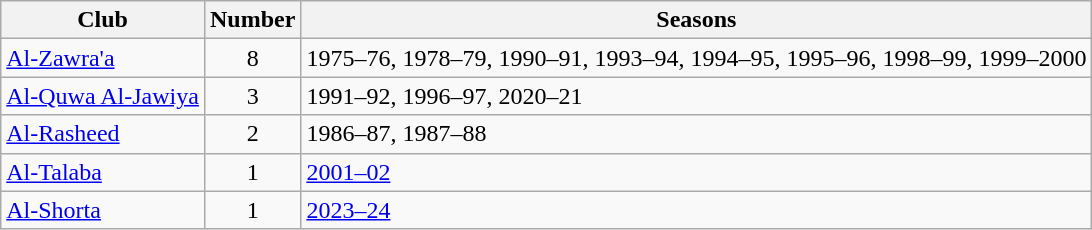<table class="wikitable sortable">
<tr>
<th>Club</th>
<th>Number</th>
<th>Seasons</th>
</tr>
<tr>
<td><a href='#'>Al-Zawra'a</a></td>
<td style="text-align:center">8</td>
<td>1975–76, 1978–79, 1990–91, 1993–94, 1994–95, 1995–96, 1998–99, 1999–2000</td>
</tr>
<tr>
<td><a href='#'>Al-Quwa Al-Jawiya</a></td>
<td style="text-align:center">3</td>
<td>1991–92, 1996–97, 2020–21</td>
</tr>
<tr>
<td><a href='#'>Al-Rasheed</a></td>
<td style="text-align:center">2</td>
<td>1986–87, 1987–88</td>
</tr>
<tr>
<td><a href='#'>Al-Talaba</a></td>
<td style="text-align:center">1</td>
<td><a href='#'>2001–02</a></td>
</tr>
<tr>
<td><a href='#'>Al-Shorta</a></td>
<td style="text-align:center">1</td>
<td><a href='#'>2023–24</a></td>
</tr>
</table>
